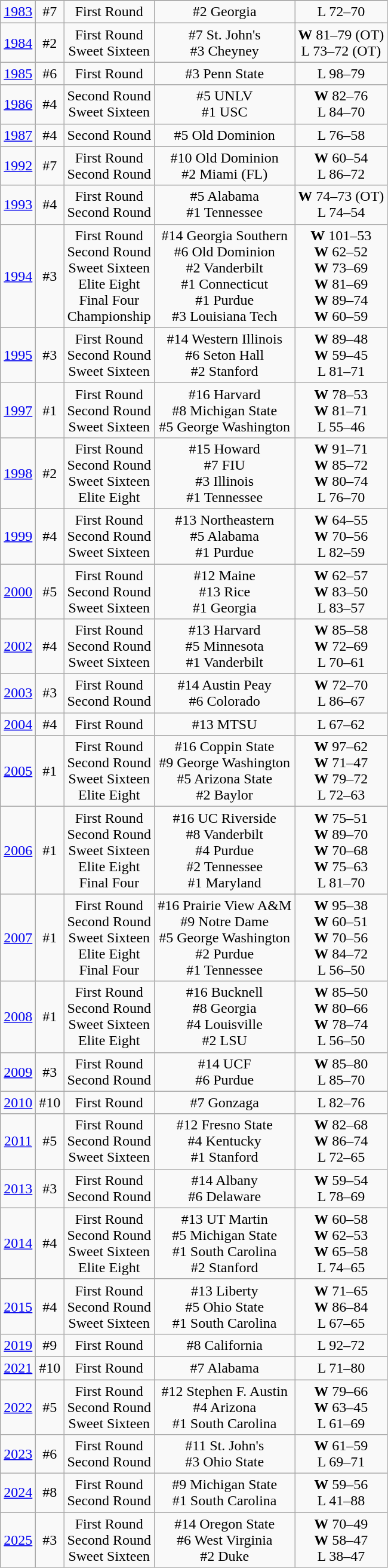<table class="wikitable" style="text-align:center">
<tr>
</tr>
<tr>
<td rowspan=1><a href='#'>1983</a></td>
<td>#7</td>
<td>First Round</td>
<td>#2 Georgia</td>
<td>L 72–70</td>
</tr>
<tr style="text-align:center;">
<td rowspan=1><a href='#'>1984</a></td>
<td>#2</td>
<td>First Round<br>Sweet Sixteen</td>
<td>#7 St. John's<br>#3 Cheyney</td>
<td><strong>W</strong> 81–79 (OT)<br>L 73–72 (OT)</td>
</tr>
<tr style="text-align:center;">
<td rowspan=1><a href='#'>1985</a></td>
<td>#6</td>
<td>First Round</td>
<td>#3 Penn State</td>
<td>L 98–79</td>
</tr>
<tr style="text-align:center;">
<td rowspan=1><a href='#'>1986</a></td>
<td>#4</td>
<td>Second Round<br>Sweet Sixteen</td>
<td>#5 UNLV<br>#1 USC</td>
<td><strong>W</strong> 82–76<br>L 84–70</td>
</tr>
<tr style="text-align:center;">
<td rowspan=1><a href='#'>1987</a></td>
<td>#4</td>
<td>Second Round</td>
<td>#5 Old Dominion</td>
<td>L 76–58</td>
</tr>
<tr style="text-align:center;">
<td rowspan=1><a href='#'>1992</a></td>
<td>#7</td>
<td>First Round<br>Second Round</td>
<td>#10 Old Dominion<br>#2 Miami (FL)</td>
<td><strong>W</strong> 60–54<br>L 86–72</td>
</tr>
<tr style="text-align:center;">
<td rowspan=1><a href='#'>1993</a></td>
<td>#4</td>
<td>First Round<br>Second Round</td>
<td>#5 Alabama<br>#1 Tennessee</td>
<td><strong>W</strong> 74–73 (OT)<br>L 74–54</td>
</tr>
<tr style="text-align:center;">
<td rowspan=1><a href='#'>1994</a></td>
<td>#3</td>
<td>First Round<br>Second Round<br>Sweet Sixteen<br>Elite Eight<br>Final Four<br>Championship</td>
<td>#14 Georgia Southern<br>#6 Old Dominion<br>#2 Vanderbilt<br>#1 Connecticut<br>#1 Purdue<br>#3 Louisiana Tech</td>
<td><strong>W</strong> 101–53<br><strong>W</strong> 62–52<br><strong>W</strong> 73–69<br><strong>W</strong> 81–69<br><strong>W</strong> 89–74<br><strong>W</strong> 60–59</td>
</tr>
<tr style="text-align:center;">
<td rowspan=1><a href='#'>1995</a></td>
<td>#3</td>
<td>First Round<br>Second Round<br>Sweet Sixteen</td>
<td>#14 Western Illinois<br>#6 Seton Hall<br>#2 Stanford</td>
<td><strong>W</strong> 89–48<br><strong>W</strong> 59–45<br>L 81–71</td>
</tr>
<tr style="text-align:center;">
<td rowspan=1><a href='#'>1997</a></td>
<td>#1</td>
<td>First Round<br>Second Round<br>Sweet Sixteen</td>
<td>#16 Harvard<br>#8 Michigan State<br>#5 George Washington</td>
<td><strong>W</strong> 78–53<br><strong>W</strong> 81–71<br>L 55–46</td>
</tr>
<tr style="text-align:center;">
<td rowspan=1><a href='#'>1998</a></td>
<td>#2</td>
<td>First Round<br>Second Round<br>Sweet Sixteen<br>Elite Eight</td>
<td>#15 Howard<br>#7 FIU<br>#3 Illinois<br>#1 Tennessee</td>
<td><strong>W</strong> 91–71<br><strong>W</strong> 85–72<br><strong>W</strong> 80–74<br>L 76–70</td>
</tr>
<tr style="text-align:center;">
<td rowspan=1><a href='#'>1999</a></td>
<td>#4</td>
<td>First Round<br>Second Round<br>Sweet Sixteen</td>
<td>#13 Northeastern<br>#5 Alabama<br>#1 Purdue</td>
<td><strong>W</strong> 64–55<br><strong>W</strong> 70–56<br>L 82–59</td>
</tr>
<tr style="text-align:center;">
<td rowspan=1><a href='#'>2000</a></td>
<td>#5</td>
<td>First Round<br>Second Round<br>Sweet Sixteen</td>
<td>#12 Maine<br>#13 Rice<br>#1 Georgia</td>
<td><strong>W</strong> 62–57<br><strong>W</strong> 83–50<br>L 83–57</td>
</tr>
<tr style="text-align:center;">
<td rowspan=1><a href='#'>2002</a></td>
<td>#4</td>
<td>First Round<br>Second Round<br>Sweet Sixteen</td>
<td>#13 Harvard<br>#5 Minnesota<br>#1 Vanderbilt</td>
<td><strong>W</strong> 85–58<br><strong>W</strong> 72–69<br>L 70–61</td>
</tr>
<tr style="text-align:center;">
<td rowspan=1><a href='#'>2003</a></td>
<td>#3</td>
<td>First Round<br>Second Round</td>
<td>#14 Austin Peay<br>#6 Colorado</td>
<td><strong>W</strong> 72–70<br>L 86–67</td>
</tr>
<tr style="text-align:center;">
<td rowspan=1><a href='#'>2004</a></td>
<td>#4</td>
<td>First Round</td>
<td>#13 MTSU</td>
<td>L 67–62</td>
</tr>
<tr style="text-align:center;">
<td rowspan=1><a href='#'>2005</a></td>
<td>#1</td>
<td>First Round<br>Second Round<br>Sweet Sixteen<br>Elite Eight</td>
<td>#16 Coppin State<br>#9 George Washington<br>#5 Arizona State<br>#2 Baylor</td>
<td><strong>W</strong> 97–62<br><strong>W</strong> 71–47<br><strong>W</strong> 79–72<br>L 72–63</td>
</tr>
<tr style="text-align:center;">
<td rowspan=1><a href='#'>2006</a></td>
<td>#1</td>
<td>First Round<br>Second Round<br>Sweet Sixteen<br>Elite Eight<br>Final Four</td>
<td>#16 UC Riverside<br>#8 Vanderbilt<br>#4 Purdue<br>#2 Tennessee<br>#1 Maryland</td>
<td><strong>W</strong> 75–51<br><strong>W</strong> 89–70<br><strong>W</strong> 70–68<br><strong>W</strong> 75–63<br>L 81–70</td>
</tr>
<tr style="text-align:center;">
<td rowspan=1><a href='#'>2007</a></td>
<td>#1</td>
<td>First Round<br>Second Round<br>Sweet Sixteen<br>Elite Eight<br>Final Four</td>
<td>#16 Prairie View A&M<br>#9 Notre Dame<br>#5 George Washington<br>#2 Purdue<br>#1 Tennessee</td>
<td><strong>W</strong> 95–38<br><strong>W</strong> 60–51<br><strong>W</strong> 70–56<br><strong>W</strong> 84–72<br>L 56–50</td>
</tr>
<tr style="text-align:center;">
<td rowspan=1><a href='#'>2008</a></td>
<td>#1</td>
<td>First Round<br>Second Round<br>Sweet Sixteen<br>Elite Eight</td>
<td>#16 Bucknell<br>#8 Georgia<br>#4 Louisville<br>#2 LSU</td>
<td><strong>W</strong> 85–50<br><strong>W</strong> 80–66<br><strong>W</strong> 78–74<br>L 56–50</td>
</tr>
<tr style="text-align:center;">
<td rowspan=1><a href='#'>2009</a></td>
<td>#3</td>
<td>First Round<br>Second Round</td>
<td>#14 UCF<br>#6 Purdue</td>
<td><strong>W</strong> 85–80<br>L 85–70</td>
</tr>
<tr style="text-align:center;">
<td rowspan=1><a href='#'>2010</a></td>
<td>#10</td>
<td>First Round</td>
<td>#7 Gonzaga</td>
<td>L 82–76</td>
</tr>
<tr style="text-align:center;">
<td rowspan=1><a href='#'>2011</a></td>
<td>#5</td>
<td>First Round<br>Second Round<br>Sweet Sixteen</td>
<td>#12 Fresno State<br>#4 Kentucky<br>#1 Stanford</td>
<td><strong>W</strong> 82–68<br><strong>W</strong> 86–74<br>L 72–65</td>
</tr>
<tr style="text-align:center;">
<td rowspan=1><a href='#'>2013</a></td>
<td>#3</td>
<td>First Round<br>Second Round</td>
<td>#14 Albany<br>#6 Delaware</td>
<td><strong>W</strong> 59–54<br>L 78–69</td>
</tr>
<tr style="text-align:center;">
<td rowspan=1><a href='#'>2014</a></td>
<td>#4</td>
<td>First Round<br>Second Round<br>Sweet Sixteen<br>Elite Eight</td>
<td>#13 UT Martin<br>#5 Michigan State<br>#1 South Carolina<br>#2 Stanford</td>
<td><strong>W</strong> 60–58<br><strong>W</strong> 62–53<br><strong>W</strong> 65–58<br>L 74–65</td>
</tr>
<tr style="text-align:center;">
<td rowspan=1><a href='#'>2015</a></td>
<td>#4</td>
<td>First Round<br>Second Round<br>Sweet Sixteen</td>
<td>#13 Liberty<br>#5 Ohio State<br>#1 South Carolina</td>
<td><strong>W</strong> 71–65<br><strong>W</strong> 86–84<br>L 67–65</td>
</tr>
<tr style="text-align:center;">
<td rowspan=1><a href='#'>2019</a></td>
<td>#9</td>
<td>First Round</td>
<td>#8 California</td>
<td>L 92–72</td>
</tr>
<tr style="text-align:center;">
<td rowspan=1><a href='#'>2021</a></td>
<td>#10</td>
<td>First Round</td>
<td>#7 Alabama</td>
<td>L 71–80</td>
</tr>
<tr style="text-align:center;">
<td rowspan=1><a href='#'>2022</a></td>
<td>#5</td>
<td>First Round<br>Second Round<br>Sweet Sixteen</td>
<td>#12 Stephen F. Austin<br>#4 Arizona<br>#1 South Carolina</td>
<td><strong>W</strong> 79–66<br><strong>W</strong> 63–45<br>L 61–69</td>
</tr>
<tr style="text-align:center;">
<td rowspan=1><a href='#'>2023</a></td>
<td>#6</td>
<td>First Round<br>Second Round</td>
<td>#11 St. John's<br>#3 Ohio State</td>
<td><strong>W</strong> 61–59<br>L 69–71</td>
</tr>
<tr style="text-align:center;">
<td rowspan=1><a href='#'>2024</a></td>
<td>#8</td>
<td>First Round<br>Second Round</td>
<td>#9 Michigan State<br>#1 South Carolina</td>
<td><strong>W</strong> 59–56<br>L 41–88</td>
</tr>
<tr style="text-align:center;">
<td rowspan=1><a href='#'>2025</a></td>
<td>#3</td>
<td>First Round<br>Second Round<br>Sweet Sixteen</td>
<td>#14 Oregon State<br>#6 West Virginia<br>#2 Duke</td>
<td><strong>W</strong> 70–49<br><strong>W</strong> 58–47<br>L 38–47</td>
</tr>
</table>
